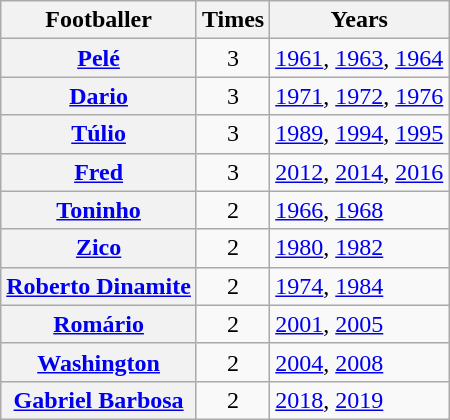<table class="wikitable">
<tr>
<th>Footballer</th>
<th>Times</th>
<th>Years</th>
</tr>
<tr>
<th Scope="row"><a href='#'>Pelé</a></th>
<td style="text-align: center">3</td>
<td><a href='#'>1961</a>, <a href='#'>1963</a>, <a href='#'>1964</a></td>
</tr>
<tr>
<th Scope="row"><a href='#'>Dario</a></th>
<td style="text-align: center">3</td>
<td><a href='#'>1971</a>, <a href='#'>1972</a>, <a href='#'>1976</a></td>
</tr>
<tr>
<th Scope="row"><a href='#'>Túlio</a></th>
<td style="text-align: center">3</td>
<td><a href='#'>1989</a>, <a href='#'>1994</a>, <a href='#'>1995</a></td>
</tr>
<tr>
<th Scope="row"><a href='#'>Fred</a></th>
<td style="text-align: center">3</td>
<td><a href='#'>2012</a>, <a href='#'>2014</a>, <a href='#'>2016</a></td>
</tr>
<tr>
<th scope="row"><a href='#'>Toninho</a></th>
<td style="text-align: center">2</td>
<td><a href='#'>1966</a>, <a href='#'>1968</a></td>
</tr>
<tr>
<th scope="row"><a href='#'>Zico</a></th>
<td style="text-align: center">2</td>
<td><a href='#'>1980</a>, <a href='#'>1982</a></td>
</tr>
<tr>
<th scope="row"><a href='#'>Roberto Dinamite</a></th>
<td style="text-align: center">2</td>
<td><a href='#'>1974</a>, <a href='#'>1984</a></td>
</tr>
<tr>
<th scope="row"><a href='#'>Romário</a></th>
<td style="text-align: center">2</td>
<td><a href='#'>2001</a>, <a href='#'>2005</a></td>
</tr>
<tr>
<th scope="row"><a href='#'>Washington</a></th>
<td style="text-align: center">2</td>
<td><a href='#'>2004</a>, <a href='#'>2008</a></td>
</tr>
<tr>
<th scope="row"><a href='#'>Gabriel Barbosa</a></th>
<td style="text-align: center">2</td>
<td><a href='#'>2018</a>, <a href='#'>2019</a></td>
</tr>
</table>
